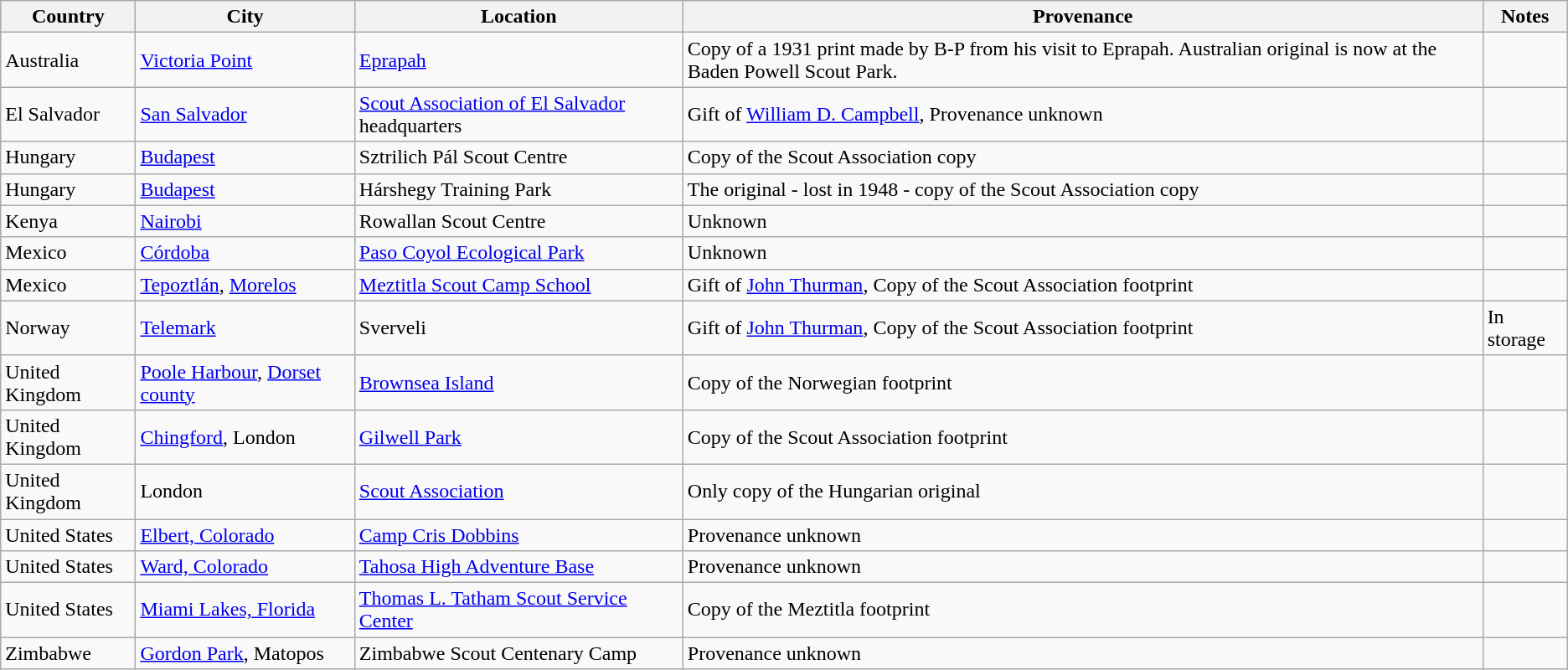<table class="wikitable sortable">
<tr>
<th>Country</th>
<th>City</th>
<th>Location</th>
<th>Provenance</th>
<th>Notes</th>
</tr>
<tr>
<td>Australia</td>
<td><a href='#'>Victoria Point</a></td>
<td><a href='#'>Eprapah</a></td>
<td>Copy of a 1931 print made by B-P from his visit to Eprapah. Australian original is now at the Baden Powell Scout Park.</td>
<td></td>
</tr>
<tr>
<td>El Salvador</td>
<td><a href='#'>San Salvador</a></td>
<td><a href='#'>Scout Association of El Salvador</a> headquarters</td>
<td>Gift of <a href='#'>William D. Campbell</a>, Provenance unknown</td>
<td></td>
</tr>
<tr>
<td>Hungary</td>
<td><a href='#'>Budapest</a></td>
<td>Sztrilich Pál Scout Centre</td>
<td>Copy of the Scout Association copy</td>
<td></td>
</tr>
<tr>
<td>Hungary</td>
<td><a href='#'>Budapest</a></td>
<td>Hárshegy Training Park</td>
<td>The original - lost in 1948 - copy of the Scout Association copy</td>
<td></td>
</tr>
<tr>
<td>Kenya</td>
<td><a href='#'>Nairobi</a></td>
<td>Rowallan Scout Centre</td>
<td>Unknown</td>
<td></td>
</tr>
<tr>
<td>Mexico</td>
<td><a href='#'>Córdoba</a></td>
<td><a href='#'>Paso Coyol Ecological Park</a></td>
<td>Unknown</td>
<td></td>
</tr>
<tr>
<td>Mexico</td>
<td><a href='#'>Tepoztlán</a>, <a href='#'>Morelos</a></td>
<td><a href='#'>Meztitla Scout Camp School</a></td>
<td>Gift of <a href='#'>John Thurman</a>, Copy of the Scout Association footprint</td>
<td></td>
</tr>
<tr>
<td>Norway</td>
<td><a href='#'>Telemark</a></td>
<td>Sverveli</td>
<td>Gift of <a href='#'>John Thurman</a>, Copy of the Scout Association footprint</td>
<td>In storage</td>
</tr>
<tr>
<td>United Kingdom</td>
<td><a href='#'>Poole Harbour</a>, <a href='#'>Dorset county</a></td>
<td><a href='#'>Brownsea Island</a></td>
<td>Copy of the Norwegian footprint</td>
<td></td>
</tr>
<tr>
<td>United Kingdom</td>
<td><a href='#'>Chingford</a>, London</td>
<td><a href='#'>Gilwell Park</a></td>
<td>Copy of the Scout Association footprint</td>
<td></td>
</tr>
<tr>
<td>United Kingdom</td>
<td>London</td>
<td><a href='#'>Scout Association</a></td>
<td>Only copy of the Hungarian original</td>
<td></td>
</tr>
<tr>
<td>United States</td>
<td><a href='#'>Elbert, Colorado</a></td>
<td><a href='#'>Camp Cris Dobbins</a></td>
<td>Provenance unknown</td>
<td></td>
</tr>
<tr>
<td>United States</td>
<td><a href='#'>Ward, Colorado</a></td>
<td><a href='#'>Tahosa High Adventure Base</a></td>
<td>Provenance unknown</td>
<td></td>
</tr>
<tr>
<td>United States</td>
<td><a href='#'>Miami Lakes, Florida</a></td>
<td><a href='#'>Thomas L. Tatham Scout Service Center</a></td>
<td>Copy of the Meztitla footprint</td>
<td></td>
</tr>
<tr>
<td>Zimbabwe</td>
<td><a href='#'>Gordon Park</a>, Matopos</td>
<td>Zimbabwe Scout Centenary Camp</td>
<td>Provenance unknown</td>
<td></td>
</tr>
</table>
